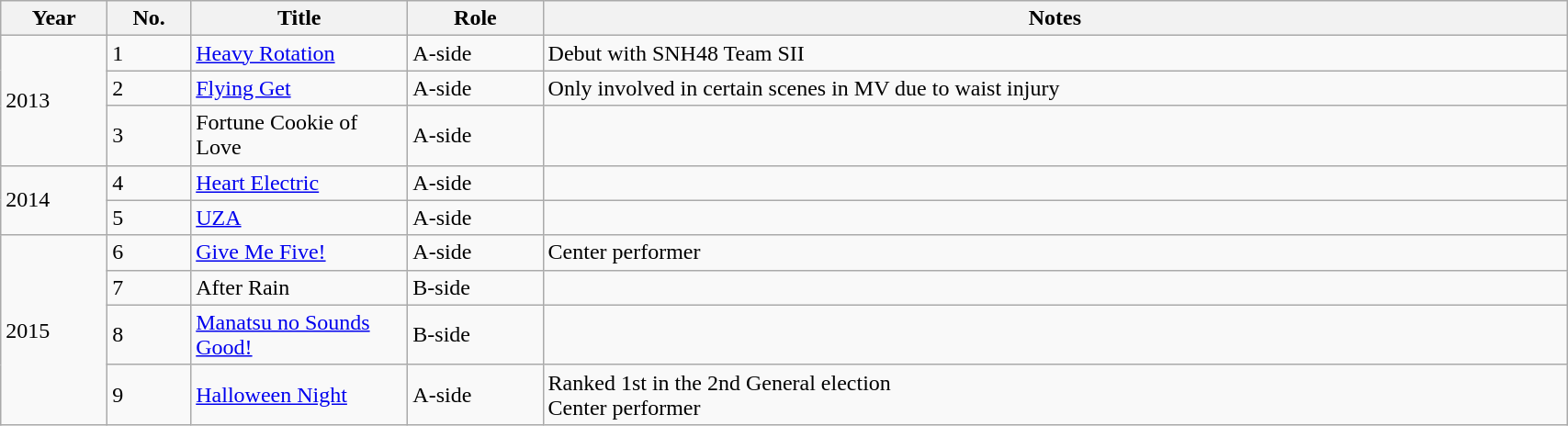<table class="wikitable sortable" style="width:90%;">
<tr>
<th>Year</th>
<th data-sort-type="number">No.</th>
<th style="width:150px;">Title</th>
<th>Role</th>
<th class="unsortable">Notes</th>
</tr>
<tr>
<td rowspan="3">2013</td>
<td>1</td>
<td><a href='#'>Heavy Rotation</a></td>
<td>A-side</td>
<td>Debut with SNH48 Team SII</td>
</tr>
<tr>
<td>2</td>
<td><a href='#'>Flying Get</a></td>
<td>A-side</td>
<td>Only involved in certain scenes in MV due to waist injury</td>
</tr>
<tr>
<td>3</td>
<td>Fortune Cookie of Love</td>
<td>A-side</td>
<td></td>
</tr>
<tr>
<td rowspan="2">2014</td>
<td>4</td>
<td><a href='#'>Heart Electric</a></td>
<td>A-side</td>
<td></td>
</tr>
<tr>
<td>5</td>
<td><a href='#'>UZA</a></td>
<td>A-side</td>
<td></td>
</tr>
<tr>
<td rowspan="5">2015</td>
<td>6</td>
<td><a href='#'>Give Me Five!</a></td>
<td>A-side</td>
<td>Center performer</td>
</tr>
<tr>
<td>7</td>
<td>After Rain</td>
<td>B-side</td>
<td></td>
</tr>
<tr>
<td>8</td>
<td><a href='#'>Manatsu no Sounds Good!</a></td>
<td>B-side</td>
<td></td>
</tr>
<tr>
<td>9</td>
<td><a href='#'>Halloween Night</a></td>
<td>A-side</td>
<td>Ranked 1st in the 2nd General election <br> Center performer</td>
</tr>
</table>
